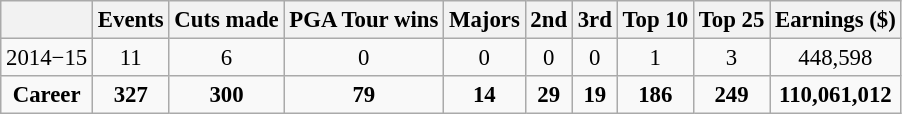<table class=wikitable style="font-size:95%;text-align:center">
<tr>
<th></th>
<th>Events</th>
<th>Cuts made</th>
<th>PGA Tour wins</th>
<th>Majors</th>
<th>2nd</th>
<th>3rd</th>
<th>Top 10</th>
<th>Top 25</th>
<th>Earnings ($)</th>
</tr>
<tr>
<td>2014−15</td>
<td>11</td>
<td>6</td>
<td>0</td>
<td>0</td>
<td>0</td>
<td>0</td>
<td>1</td>
<td>3</td>
<td>448,598</td>
</tr>
<tr>
<td><strong>Career</strong></td>
<td><strong>327</strong></td>
<td><strong>300</strong></td>
<td><strong>79</strong></td>
<td><strong>14</strong></td>
<td><strong>29</strong></td>
<td><strong>19</strong></td>
<td><strong>186</strong></td>
<td><strong>249</strong></td>
<td><strong>110,061,012</strong></td>
</tr>
</table>
